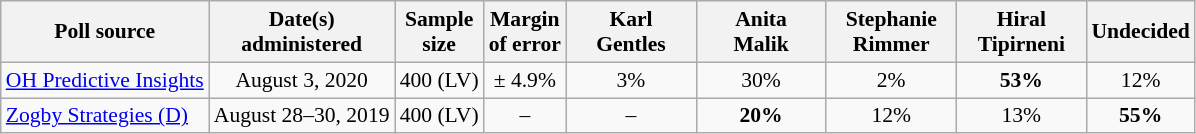<table class="wikitable" style="font-size:90%;text-align:center;">
<tr>
<th>Poll source</th>
<th>Date(s)<br>administered</th>
<th>Sample<br>size</th>
<th>Margin<br>of error</th>
<th style="width:80px;">Karl<br>Gentles</th>
<th style="width:80px;">Anita<br>Malik</th>
<th style="width:80px;">Stephanie<br>Rimmer</th>
<th style="width:80px;">Hiral<br>Tipirneni</th>
<th>Undecided</th>
</tr>
<tr>
<td style="text-align:left;"><a href='#'>OH Predictive Insights</a></td>
<td>August 3, 2020</td>
<td>400 (LV)</td>
<td>± 4.9%</td>
<td>3%</td>
<td>30%</td>
<td>2%</td>
<td><strong>53%</strong></td>
<td>12%</td>
</tr>
<tr>
<td style="text-align:left;"><a href='#'>Zogby Strategies (D)</a></td>
<td>August 28–30, 2019</td>
<td>400 (LV)</td>
<td>–</td>
<td>–</td>
<td><strong>20%</strong></td>
<td>12%</td>
<td>13%</td>
<td><strong>55%</strong></td>
</tr>
</table>
